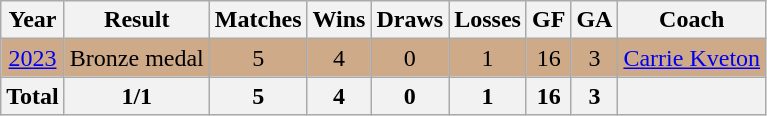<table class="wikitable" style="text-align: center;">
<tr>
<th>Year</th>
<th>Result</th>
<th>Matches</th>
<th>Wins</th>
<th>Draws</th>
<th>Losses</th>
<th>GF</th>
<th>GA</th>
<th>Coach</th>
</tr>
<tr bgcolor=#CFAA88>
<td> <a href='#'>2023</a></td>
<td>Bronze medal</td>
<td>5</td>
<td>4</td>
<td>0</td>
<td>1</td>
<td>16</td>
<td>3</td>
<td><a href='#'>Carrie Kveton</a></td>
</tr>
<tr>
<th><strong>Total</strong></th>
<th><strong>1/1</strong></th>
<th>5</th>
<th>4</th>
<th>0</th>
<th>1</th>
<th>16</th>
<th>3</th>
<th></th>
</tr>
</table>
